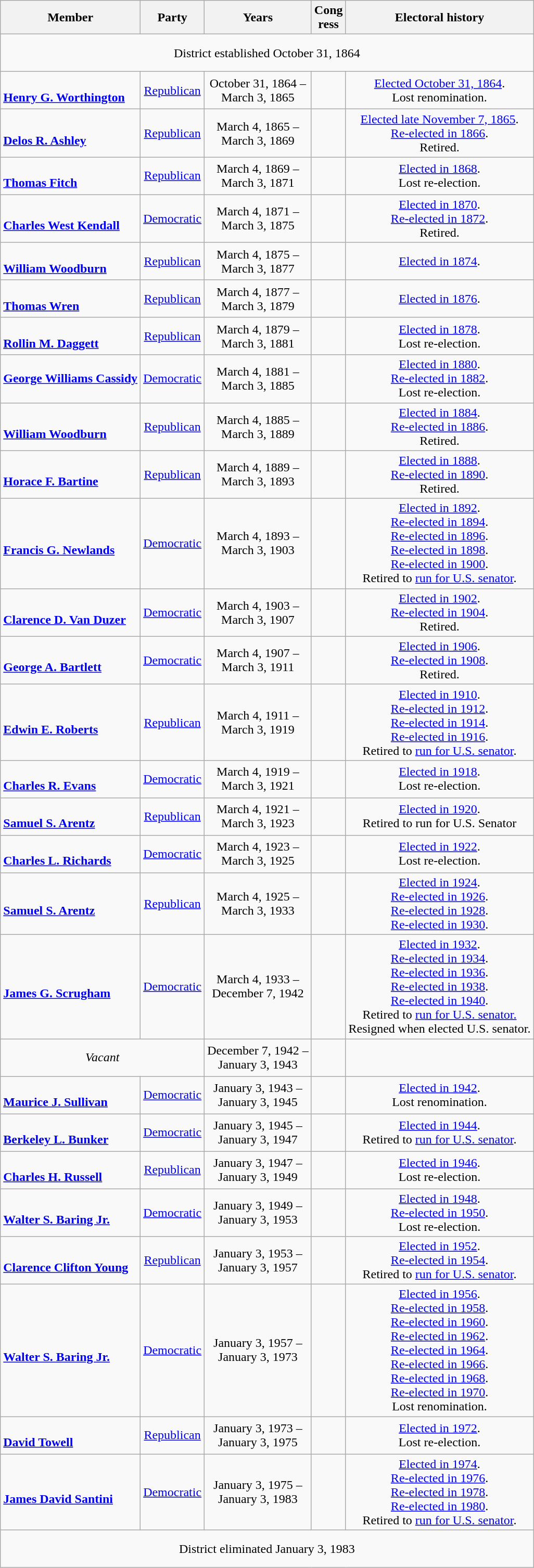<table class=wikitable style="text-align:center">
<tr>
<th>Member</th>
<th>Party</th>
<th>Years</th>
<th>Cong<br>ress</th>
<th>Electoral history</th>
</tr>
<tr style="height:3em">
<td colspan=5>District established October 31, 1864</td>
</tr>
<tr style="height:3em">
<td align=left><br><strong><a href='#'>Henry G. Worthington</a></strong><br></td>
<td><a href='#'>Republican</a></td>
<td nowrap>October 31, 1864 –<br>March 3, 1865</td>
<td></td>
<td><a href='#'>Elected October 31, 1864</a>.<br>Lost renomination.</td>
</tr>
<tr style="height:3em">
<td align=left><br><strong><a href='#'>Delos R. Ashley</a></strong><br></td>
<td><a href='#'>Republican</a></td>
<td nowrap>March 4, 1865 –<br>March 3, 1869</td>
<td></td>
<td><a href='#'>Elected late November 7, 1865</a>.<br><a href='#'>Re-elected in 1866</a>.<br>Retired.</td>
</tr>
<tr style="height:3em">
<td align=left><br><strong><a href='#'>Thomas Fitch</a></strong><br></td>
<td><a href='#'>Republican</a></td>
<td nowrap>March 4, 1869 –<br>March 3, 1871</td>
<td></td>
<td><a href='#'>Elected in 1868</a>.<br>Lost re-election.</td>
</tr>
<tr style="height:3em">
<td align=left><br><strong><a href='#'>Charles West Kendall</a></strong><br></td>
<td><a href='#'>Democratic</a></td>
<td nowrap>March 4, 1871 –<br>March 3, 1875</td>
<td></td>
<td><a href='#'>Elected in 1870</a>.<br><a href='#'>Re-elected in 1872</a>.<br>Retired.</td>
</tr>
<tr style="height:3em">
<td align=left><br><strong><a href='#'>William Woodburn</a></strong><br></td>
<td><a href='#'>Republican</a></td>
<td nowrap>March 4, 1875 –<br>March 3, 1877</td>
<td></td>
<td><a href='#'>Elected in 1874</a>.<br></td>
</tr>
<tr style="height:3em">
<td align=left><br><strong><a href='#'>Thomas Wren</a></strong><br></td>
<td><a href='#'>Republican</a></td>
<td nowrap>March 4, 1877 –<br>March 3, 1879</td>
<td></td>
<td><a href='#'>Elected in 1876</a>.<br></td>
</tr>
<tr style="height:3em">
<td align=left><br><strong><a href='#'>Rollin M. Daggett</a></strong><br></td>
<td><a href='#'>Republican</a></td>
<td nowrap>March 4, 1879 –<br>March 3, 1881</td>
<td></td>
<td><a href='#'>Elected in 1878</a>.<br>Lost re-election.</td>
</tr>
<tr style="height:3em">
<td align=left><strong><a href='#'>George Williams Cassidy</a></strong><br></td>
<td><a href='#'>Democratic</a></td>
<td nowrap>March 4, 1881 –<br>March 3, 1885</td>
<td></td>
<td><a href='#'>Elected in 1880</a>.<br><a href='#'>Re-elected in 1882</a>.<br>Lost re-election.</td>
</tr>
<tr style="height:3em">
<td align=left><br><strong><a href='#'>William Woodburn</a></strong><br></td>
<td><a href='#'>Republican</a></td>
<td nowrap>March 4, 1885 –<br>March 3, 1889</td>
<td></td>
<td><a href='#'>Elected in 1884</a>.<br><a href='#'>Re-elected in 1886</a>.<br>Retired.</td>
</tr>
<tr style="height:3em">
<td align=left><br><strong><a href='#'>Horace F. Bartine</a></strong><br></td>
<td><a href='#'>Republican</a></td>
<td nowrap>March 4, 1889 –<br>March 3, 1893</td>
<td></td>
<td><a href='#'>Elected in 1888</a>.<br><a href='#'>Re-elected in 1890</a>.<br>Retired.</td>
</tr>
<tr style="height:3em">
<td align=left><br><strong><a href='#'>Francis G. Newlands</a></strong><br></td>
<td><a href='#'>Democratic</a></td>
<td nowrap>March 4, 1893 –<br>March 3, 1903</td>
<td></td>
<td><a href='#'>Elected in 1892</a>.<br><a href='#'>Re-elected in 1894</a>.<br><a href='#'>Re-elected in 1896</a>.<br><a href='#'>Re-elected in 1898</a>.<br><a href='#'>Re-elected in 1900</a>.<br>Retired to <a href='#'>run for U.S. senator</a>.</td>
</tr>
<tr style="height:3em">
<td align=left><br><strong><a href='#'>Clarence D. Van Duzer</a></strong><br></td>
<td><a href='#'>Democratic</a></td>
<td nowrap>March 4, 1903 –<br>March 3, 1907</td>
<td></td>
<td><a href='#'>Elected in 1902</a>.<br><a href='#'>Re-elected in 1904</a>.<br>Retired.</td>
</tr>
<tr style="height:3em">
<td align=left><br><strong><a href='#'>George A. Bartlett</a></strong><br></td>
<td><a href='#'>Democratic</a></td>
<td nowrap>March 4, 1907 –<br>March 3, 1911</td>
<td></td>
<td><a href='#'>Elected in 1906</a>.<br><a href='#'>Re-elected in 1908</a>.<br>Retired.</td>
</tr>
<tr style="height:3em">
<td align=left><br><strong><a href='#'>Edwin E. Roberts</a></strong><br></td>
<td><a href='#'>Republican</a></td>
<td nowrap>March 4, 1911 –<br>March 3, 1919</td>
<td></td>
<td><a href='#'>Elected in 1910</a>.<br><a href='#'>Re-elected in 1912</a>.<br><a href='#'>Re-elected in 1914</a>.<br><a href='#'>Re-elected in 1916</a>.<br>Retired to <a href='#'>run for U.S. senator</a>.</td>
</tr>
<tr style="height:3em">
<td align=left><br><strong><a href='#'>Charles R. Evans</a></strong><br></td>
<td><a href='#'>Democratic</a></td>
<td nowrap>March 4, 1919 –<br>March 3, 1921</td>
<td></td>
<td><a href='#'>Elected in 1918</a>.<br>Lost re-election.</td>
</tr>
<tr style="height:3em">
<td align=left><br><strong><a href='#'>Samuel S. Arentz</a></strong><br></td>
<td><a href='#'>Republican</a></td>
<td nowrap>March 4, 1921 –<br>March 3, 1923</td>
<td></td>
<td><a href='#'>Elected in 1920</a>.<br>Retired to run for U.S. Senator</td>
</tr>
<tr style="height:3em">
<td align=left><br><strong><a href='#'>Charles L. Richards</a></strong><br></td>
<td><a href='#'>Democratic</a></td>
<td nowrap>March 4, 1923 –<br>March 3, 1925</td>
<td></td>
<td><a href='#'>Elected in 1922</a>.<br>Lost re-election.</td>
</tr>
<tr style="height:3em">
<td align=left><br><strong><a href='#'>Samuel S. Arentz</a></strong><br></td>
<td><a href='#'>Republican</a></td>
<td nowrap>March 4, 1925 –<br>March 3, 1933</td>
<td></td>
<td><a href='#'>Elected in 1924</a>.<br><a href='#'>Re-elected in 1926</a>.<br><a href='#'>Re-elected in 1928</a>.<br><a href='#'>Re-elected in 1930</a>.<br></td>
</tr>
<tr style="height:3em">
<td align=left><br><strong><a href='#'>James G. Scrugham</a></strong><br></td>
<td><a href='#'>Democratic</a></td>
<td nowrap>March 4, 1933 –<br>December 7, 1942</td>
<td></td>
<td><a href='#'>Elected in 1932</a>.<br><a href='#'>Re-elected in 1934</a>.<br><a href='#'>Re-elected in 1936</a>.<br><a href='#'>Re-elected in 1938</a>.<br><a href='#'>Re-elected in 1940</a>.<br>Retired to <a href='#'>run for U.S. senator.</a><br>Resigned when elected U.S. senator.</td>
</tr>
<tr style="height:3em">
<td colspan=2><em>Vacant</em></td>
<td nowrap>December 7, 1942 –<br>January 3, 1943</td>
<td></td>
<td></td>
</tr>
<tr style="height:3em">
<td align=left><br><strong><a href='#'>Maurice J. Sullivan</a></strong><br></td>
<td><a href='#'>Democratic</a></td>
<td nowrap>January 3, 1943 –<br>January 3, 1945</td>
<td></td>
<td><a href='#'>Elected in 1942</a>.<br>Lost renomination.</td>
</tr>
<tr style="height:3em">
<td align=left><br><strong><a href='#'>Berkeley L. Bunker</a></strong><br></td>
<td><a href='#'>Democratic</a></td>
<td nowrap>January 3, 1945 –<br>January 3, 1947</td>
<td></td>
<td><a href='#'>Elected in 1944</a>.<br>Retired to <a href='#'>run for U.S. senator</a>.</td>
</tr>
<tr style="height:3em">
<td align=left><br><strong><a href='#'>Charles H. Russell</a></strong><br></td>
<td><a href='#'>Republican</a></td>
<td nowrap>January 3, 1947 –<br>January 3, 1949</td>
<td></td>
<td><a href='#'>Elected in 1946</a>.<br>Lost re-election.</td>
</tr>
<tr style="height:3em">
<td align=left><br><strong><a href='#'>Walter S. Baring Jr.</a></strong><br></td>
<td><a href='#'>Democratic</a></td>
<td nowrap>January 3, 1949 –<br>January 3, 1953</td>
<td></td>
<td><a href='#'>Elected in 1948</a>.<br><a href='#'>Re-elected in 1950</a>.<br>Lost re-election.</td>
</tr>
<tr style="height:3em">
<td align=left><br><strong><a href='#'>Clarence Clifton Young</a></strong><br></td>
<td><a href='#'>Republican</a></td>
<td nowrap>January 3, 1953 –<br>January 3, 1957</td>
<td></td>
<td><a href='#'>Elected in 1952</a>.<br><a href='#'>Re-elected in 1954</a>.<br>Retired to <a href='#'>run for U.S. senator</a>.</td>
</tr>
<tr style="height:3em">
<td align=left><br><strong><a href='#'>Walter S. Baring Jr.</a></strong><br></td>
<td><a href='#'>Democratic</a></td>
<td nowrap>January 3, 1957 –<br>January 3, 1973</td>
<td></td>
<td><a href='#'>Elected in 1956</a>.<br><a href='#'>Re-elected in 1958</a>.<br><a href='#'>Re-elected in 1960</a>.<br><a href='#'>Re-elected in 1962</a>.<br><a href='#'>Re-elected in 1964</a>.<br><a href='#'>Re-elected in 1966</a>.<br><a href='#'>Re-elected in 1968</a>.<br><a href='#'>Re-elected in 1970</a>.<br>Lost renomination.</td>
</tr>
<tr style="height:3em">
<td align=left><br><strong><a href='#'>David Towell</a></strong><br></td>
<td><a href='#'>Republican</a></td>
<td nowrap>January 3, 1973 –<br>January 3, 1975</td>
<td></td>
<td><a href='#'>Elected in 1972</a>.<br>Lost re-election.</td>
</tr>
<tr style="height:3em">
<td align=left><br><strong><a href='#'>James David Santini</a></strong><br></td>
<td><a href='#'>Democratic</a></td>
<td nowrap>January 3, 1975 –<br>January 3, 1983</td>
<td></td>
<td><a href='#'>Elected in 1974</a>.<br><a href='#'>Re-elected in 1976</a>.<br><a href='#'>Re-elected in 1978</a>.<br><a href='#'>Re-elected in 1980</a>.<br>Retired to <a href='#'>run for U.S. senator</a>.</td>
</tr>
<tr style="height:3em">
<td colspan=5>District eliminated January 3, 1983</td>
</tr>
</table>
